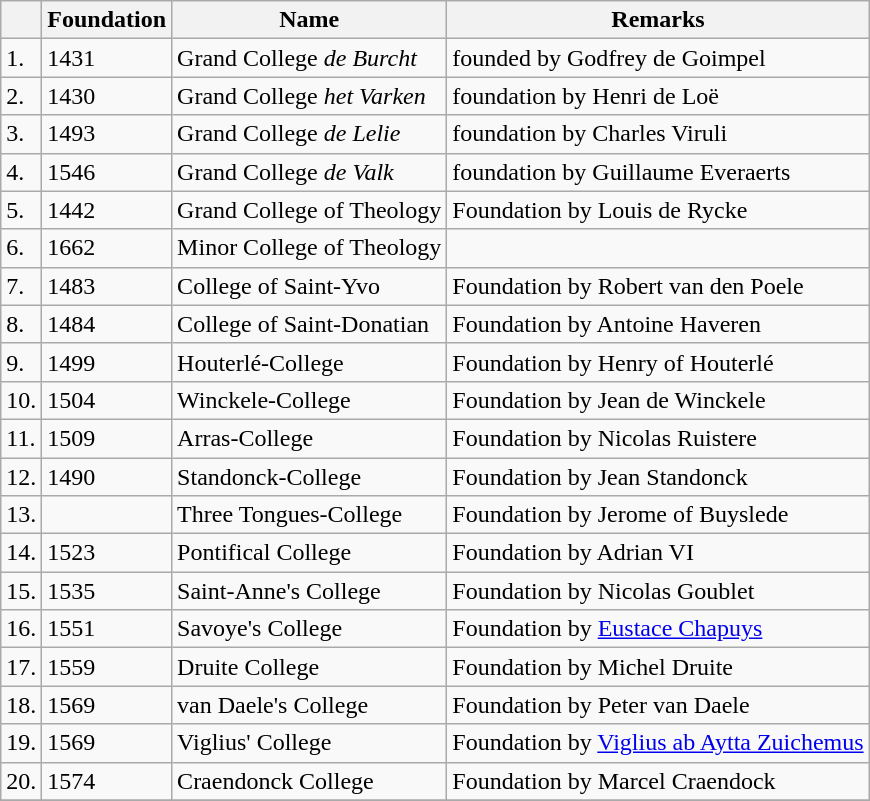<table class="wikitable">
<tr>
<th></th>
<th>Foundation</th>
<th>Name</th>
<th>Remarks</th>
</tr>
<tr>
<td>1.</td>
<td>1431</td>
<td>Grand College <em>de Burcht</em></td>
<td>founded by Godfrey de Goimpel</td>
</tr>
<tr>
<td>2.</td>
<td>1430</td>
<td>Grand College <em>het Varken</em></td>
<td>foundation by Henri de Loë</td>
</tr>
<tr>
<td>3.</td>
<td>1493</td>
<td>Grand College <em>de Lelie</em></td>
<td>foundation by Charles Viruli</td>
</tr>
<tr>
<td>4.</td>
<td>1546</td>
<td>Grand College <em>de Valk</em></td>
<td>foundation by Guillaume Everaerts</td>
</tr>
<tr>
<td>5.</td>
<td>1442</td>
<td>Grand College of Theology</td>
<td>Foundation by Louis de Rycke</td>
</tr>
<tr>
<td>6.</td>
<td>1662</td>
<td>Minor College of Theology</td>
<td></td>
</tr>
<tr>
<td>7.</td>
<td>1483</td>
<td>College of Saint-Yvo</td>
<td>Foundation by Robert van den Poele</td>
</tr>
<tr>
<td>8.</td>
<td>1484</td>
<td>College of Saint-Donatian</td>
<td>Foundation by Antoine Haveren</td>
</tr>
<tr>
<td>9.</td>
<td>1499</td>
<td>Houterlé-College</td>
<td>Foundation by Henry of Houterlé</td>
</tr>
<tr>
<td>10.</td>
<td>1504</td>
<td>Winckele-College</td>
<td>Foundation by Jean de Winckele</td>
</tr>
<tr>
<td>11.</td>
<td>1509</td>
<td>Arras-College</td>
<td>Foundation by Nicolas Ruistere</td>
</tr>
<tr>
<td>12.</td>
<td>1490</td>
<td>Standonck-College</td>
<td>Foundation by Jean Standonck</td>
</tr>
<tr>
<td>13.</td>
<td></td>
<td>Three Tongues-College</td>
<td>Foundation by Jerome of Buyslede</td>
</tr>
<tr>
<td>14.</td>
<td>1523</td>
<td>Pontifical College</td>
<td>Foundation by Adrian VI</td>
</tr>
<tr>
<td>15.</td>
<td>1535</td>
<td>Saint-Anne's College</td>
<td>Foundation by Nicolas Goublet</td>
</tr>
<tr>
<td>16.</td>
<td>1551</td>
<td>Savoye's College</td>
<td>Foundation by <a href='#'>Eustace Chapuys</a></td>
</tr>
<tr>
<td>17.</td>
<td>1559</td>
<td>Druite College</td>
<td>Foundation by Michel Druite</td>
</tr>
<tr>
<td>18.</td>
<td>1569</td>
<td>van Daele's College</td>
<td>Foundation by Peter van Daele</td>
</tr>
<tr>
<td>19.</td>
<td>1569</td>
<td>Viglius' College</td>
<td>Foundation by <a href='#'>Viglius ab Aytta Zuichemus</a></td>
</tr>
<tr>
<td>20.</td>
<td>1574</td>
<td>Craendonck College</td>
<td>Foundation by Marcel Craendock</td>
</tr>
<tr>
</tr>
</table>
